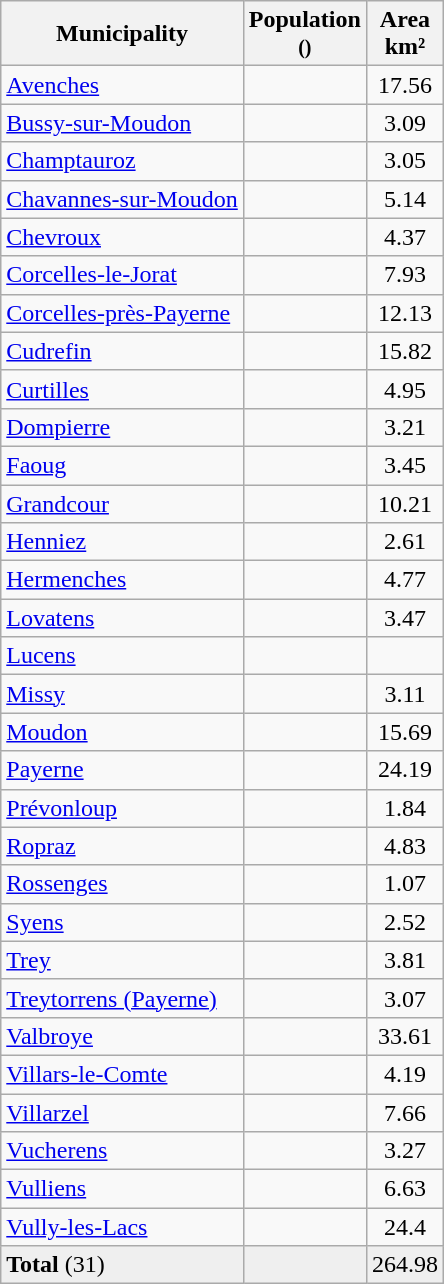<table class="wikitable sortable">
<tr>
<th>Municipality</th>
<th>Population<br><small>()</small></th>
<th>Area <br>km²</th>
</tr>
<tr>
<td><a href='#'>Avenches</a></td>
<td align="center"></td>
<td align="center">17.56</td>
</tr>
<tr>
<td><a href='#'>Bussy-sur-Moudon</a></td>
<td align="center"></td>
<td align="center">3.09</td>
</tr>
<tr>
<td><a href='#'>Champtauroz</a></td>
<td align="center"></td>
<td align="center">3.05</td>
</tr>
<tr>
<td><a href='#'>Chavannes-sur-Moudon</a></td>
<td align="center"></td>
<td align="center">5.14</td>
</tr>
<tr>
<td><a href='#'>Chevroux</a></td>
<td align="center"></td>
<td align="center">4.37</td>
</tr>
<tr>
<td><a href='#'>Corcelles-le-Jorat</a></td>
<td align="center"></td>
<td align="center">7.93</td>
</tr>
<tr>
<td><a href='#'>Corcelles-près-Payerne</a></td>
<td align="center"></td>
<td align="center">12.13</td>
</tr>
<tr>
<td><a href='#'>Cudrefin</a></td>
<td align="center"></td>
<td align="center">15.82</td>
</tr>
<tr>
<td><a href='#'>Curtilles</a></td>
<td align="center"></td>
<td align="center">4.95</td>
</tr>
<tr>
<td><a href='#'>Dompierre</a></td>
<td align="center"></td>
<td align="center">3.21</td>
</tr>
<tr>
<td><a href='#'>Faoug</a></td>
<td align="center"></td>
<td align="center">3.45</td>
</tr>
<tr>
<td><a href='#'>Grandcour</a></td>
<td align="center"></td>
<td align="center">10.21</td>
</tr>
<tr>
<td><a href='#'>Henniez</a></td>
<td align="center"></td>
<td align="center">2.61</td>
</tr>
<tr>
<td><a href='#'>Hermenches</a></td>
<td align="center"></td>
<td align="center">4.77</td>
</tr>
<tr>
<td><a href='#'>Lovatens</a></td>
<td align="center"></td>
<td align="center">3.47</td>
</tr>
<tr>
<td><a href='#'>Lucens</a></td>
<td align="center"></td>
<td align="center"></td>
</tr>
<tr>
<td><a href='#'>Missy</a></td>
<td align="center"></td>
<td align="center">3.11</td>
</tr>
<tr>
<td><a href='#'>Moudon</a></td>
<td align="center"></td>
<td align="center">15.69</td>
</tr>
<tr>
<td><a href='#'>Payerne</a></td>
<td align="center"></td>
<td align="center">24.19</td>
</tr>
<tr>
<td><a href='#'>Prévonloup</a></td>
<td align="center"></td>
<td align="center">1.84</td>
</tr>
<tr>
<td><a href='#'>Ropraz</a></td>
<td align="center"></td>
<td align="center">4.83</td>
</tr>
<tr>
<td><a href='#'>Rossenges</a></td>
<td align="center"></td>
<td align="center">1.07</td>
</tr>
<tr>
<td><a href='#'>Syens</a></td>
<td align="center"></td>
<td align="center">2.52</td>
</tr>
<tr>
<td><a href='#'>Trey</a></td>
<td align="center"></td>
<td align="center">3.81</td>
</tr>
<tr>
<td><a href='#'>Treytorrens (Payerne)</a></td>
<td align="center"></td>
<td align="center">3.07</td>
</tr>
<tr>
<td><a href='#'>Valbroye</a></td>
<td align="center"></td>
<td align="center">33.61</td>
</tr>
<tr>
<td><a href='#'>Villars-le-Comte</a></td>
<td align="center"></td>
<td align="center">4.19</td>
</tr>
<tr>
<td><a href='#'>Villarzel</a></td>
<td align="center"></td>
<td align="center">7.66</td>
</tr>
<tr>
<td><a href='#'>Vucherens</a></td>
<td align="center"></td>
<td align="center">3.27</td>
</tr>
<tr>
<td><a href='#'>Vulliens</a></td>
<td align="center"></td>
<td align="center">6.63</td>
</tr>
<tr>
<td><a href='#'>Vully-les-Lacs</a></td>
<td align="center"></td>
<td align="center">24.4</td>
</tr>
<tr style="background-color:#EFEFEF;">
<td><strong>Total</strong> (31)</td>
<td align="center"></td>
<td align="center">264.98</td>
</tr>
</table>
